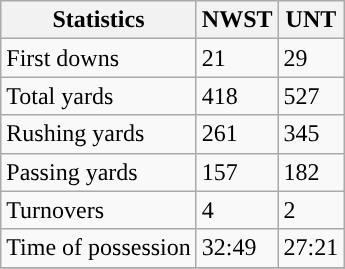<table class="wikitable">
<tr>
<th>Statistics</th>
<th>NWST</th>
<th>UNT</th>
</tr>
<tr>
<td>First downs</td>
<td>21</td>
<td>29</td>
</tr>
<tr>
<td>Total yards</td>
<td>418</td>
<td>527</td>
</tr>
<tr>
<td>Rushing yards</td>
<td>261</td>
<td>345</td>
</tr>
<tr>
<td>Passing yards</td>
<td>157</td>
<td>182</td>
</tr>
<tr>
<td>Turnovers</td>
<td>4</td>
<td>2</td>
</tr>
<tr>
<td>Time of possession</td>
<td>32:49</td>
<td>27:21</td>
</tr>
<tr>
</tr>
</table>
